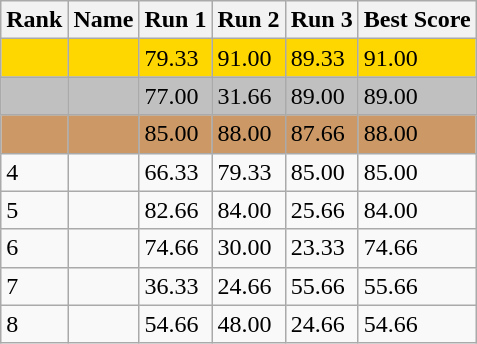<table class="wikitable">
<tr>
<th>Rank</th>
<th>Name</th>
<th>Run 1</th>
<th>Run 2</th>
<th>Run 3</th>
<th>Best Score</th>
</tr>
<tr style="background:gold;">
<td></td>
<td></td>
<td>79.33</td>
<td>91.00</td>
<td>89.33</td>
<td>91.00</td>
</tr>
<tr style="background:silver;">
<td></td>
<td></td>
<td>77.00</td>
<td>31.66</td>
<td>89.00</td>
<td>89.00</td>
</tr>
<tr style="background:#cc9966;">
<td></td>
<td></td>
<td>85.00</td>
<td>88.00</td>
<td>87.66</td>
<td>88.00</td>
</tr>
<tr>
<td>4</td>
<td></td>
<td>66.33</td>
<td>79.33</td>
<td>85.00</td>
<td>85.00</td>
</tr>
<tr>
<td>5</td>
<td></td>
<td>82.66</td>
<td>84.00</td>
<td>25.66</td>
<td>84.00</td>
</tr>
<tr>
<td>6</td>
<td></td>
<td>74.66</td>
<td>30.00</td>
<td>23.33</td>
<td>74.66</td>
</tr>
<tr>
<td>7</td>
<td></td>
<td>36.33</td>
<td>24.66</td>
<td>55.66</td>
<td>55.66</td>
</tr>
<tr>
<td>8</td>
<td></td>
<td>54.66</td>
<td>48.00</td>
<td>24.66</td>
<td>54.66</td>
</tr>
</table>
